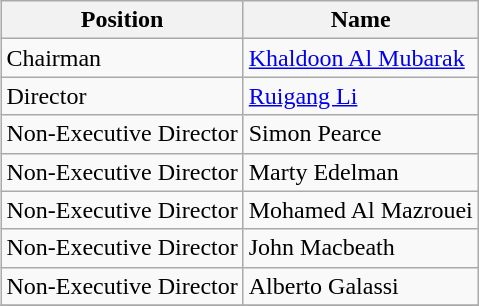<table class="wikitable" style="text-align:left;margin-left:1em;float:right">
<tr>
<th>Position</th>
<th>Name</th>
</tr>
<tr>
<td>Chairman</td>
<td> <a href='#'>Khaldoon Al Mubarak</a></td>
</tr>
<tr>
<td>Director</td>
<td> <a href='#'>Ruigang Li</a></td>
</tr>
<tr>
<td>Non-Executive Director</td>
<td> Simon Pearce</td>
</tr>
<tr>
<td>Non-Executive Director</td>
<td> Marty Edelman</td>
</tr>
<tr>
<td>Non-Executive Director</td>
<td> Mohamed Al Mazrouei</td>
</tr>
<tr>
<td>Non-Executive Director</td>
<td> John Macbeath</td>
</tr>
<tr>
<td>Non-Executive Director</td>
<td> Alberto Galassi</td>
</tr>
<tr>
</tr>
</table>
